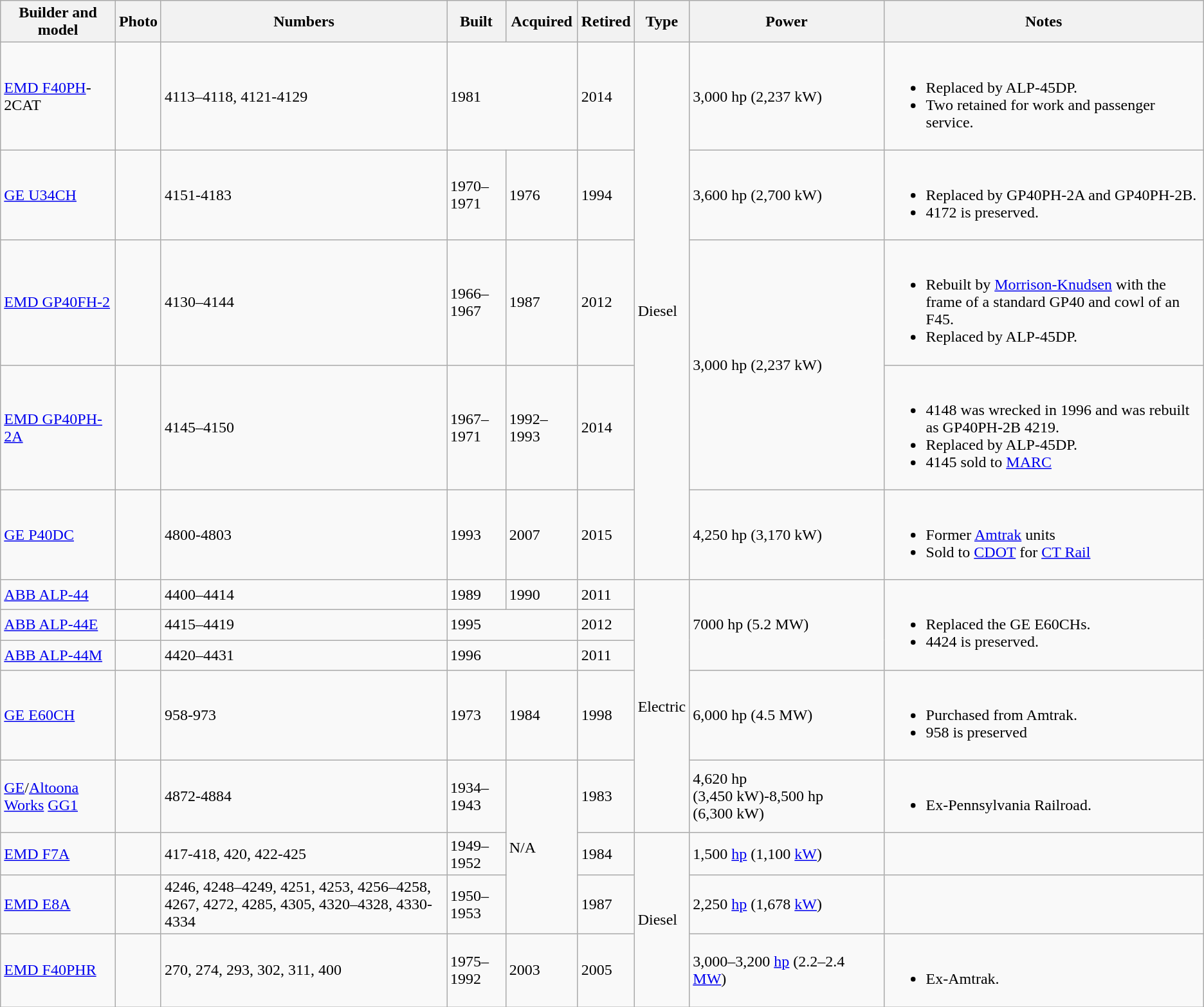<table class="wikitable sortable">
<tr>
<th>Builder and model</th>
<th>Photo</th>
<th>Numbers</th>
<th>Built</th>
<th>Acquired</th>
<th>Retired</th>
<th>Type</th>
<th>Power</th>
<th>Notes</th>
</tr>
<tr>
<td><a href='#'>EMD F40PH</a>-2CAT</td>
<td></td>
<td>4113–4118, 4121-4129</td>
<td colspan="2">1981</td>
<td>2014</td>
<td rowspan="5">Diesel</td>
<td>3,000 hp (2,237 kW)</td>
<td><br><ul><li>Replaced by ALP-45DP.</li><li>Two retained for work and passenger service.</li></ul></td>
</tr>
<tr>
<td><a href='#'>GE U34CH</a></td>
<td></td>
<td>4151-4183</td>
<td>1970–1971</td>
<td>1976</td>
<td>1994</td>
<td>3,600 hp (2,700 kW)</td>
<td><br><ul><li>Replaced by GP40PH-2A and GP40PH-2B.</li><li>4172 is preserved.</li></ul></td>
</tr>
<tr>
<td><a href='#'>EMD GP40FH-2</a></td>
<td></td>
<td>4130–4144</td>
<td>1966–1967</td>
<td>1987</td>
<td>2012</td>
<td rowspan="2">3,000 hp (2,237 kW)</td>
<td><br><ul><li>Rebuilt by <a href='#'>Morrison-Knudsen</a> with the frame of a standard GP40 and cowl of an F45.</li><li>Replaced by ALP-45DP.</li></ul></td>
</tr>
<tr>
<td><a href='#'>EMD GP40PH-2A</a></td>
<td></td>
<td>4145–4150</td>
<td>1967–1971</td>
<td>1992–1993</td>
<td>2014</td>
<td><br><ul><li>4148 was wrecked in 1996 and was rebuilt as GP40PH-2B 4219.</li><li>Replaced by ALP-45DP.</li><li>4145 sold to <a href='#'>MARC</a></li></ul></td>
</tr>
<tr>
<td><a href='#'>GE P40DC</a></td>
<td></td>
<td>4800-4803</td>
<td>1993</td>
<td>2007</td>
<td>2015</td>
<td>4,250 hp (3,170 kW)</td>
<td><br><ul><li>Former <a href='#'>Amtrak</a> units</li><li>Sold to <a href='#'>CDOT</a> for <a href='#'>CT Rail</a></li></ul></td>
</tr>
<tr>
<td><a href='#'>ABB ALP-44</a></td>
<td></td>
<td>4400–4414</td>
<td>1989</td>
<td>1990</td>
<td>2011</td>
<td rowspan="5">Electric</td>
<td rowspan=3>7000 hp (5.2 MW)</td>
<td rowspan=3><br><ul><li>Replaced the GE E60CHs.</li><li>4424 is preserved.</li></ul></td>
</tr>
<tr>
<td><a href='#'>ABB ALP-44E</a></td>
<td></td>
<td>4415–4419</td>
<td colspan="2">1995</td>
<td>2012</td>
</tr>
<tr>
<td><a href='#'>ABB ALP-44M</a></td>
<td></td>
<td>4420–4431</td>
<td colspan="2">1996</td>
<td>2011</td>
</tr>
<tr>
<td><a href='#'>GE E60CH</a></td>
<td></td>
<td>958-973</td>
<td>1973</td>
<td>1984</td>
<td>1998</td>
<td>6,000 hp (4.5 MW)</td>
<td><br><ul><li>Purchased from Amtrak.</li><li>958 is preserved</li></ul></td>
</tr>
<tr>
<td><a href='#'>GE</a>/<a href='#'>Altoona Works</a> <a href='#'>GG1</a></td>
<td></td>
<td>4872-4884</td>
<td>1934–1943</td>
<td rowspan="3">N/A</td>
<td>1983</td>
<td>4,620 hp (3,450 kW)-8,500 hp (6,300 kW)</td>
<td><br><ul><li>Ex-Pennsylvania Railroad.</li></ul></td>
</tr>
<tr>
<td><a href='#'>EMD F7A</a></td>
<td></td>
<td>417-418, 420, 422-425</td>
<td>1949–1952</td>
<td>1984</td>
<td rowspan="3">Diesel</td>
<td>1,500 <a href='#'>hp</a> (1,100 <a href='#'>kW</a>)</td>
<td></td>
</tr>
<tr>
<td><a href='#'>EMD E8A</a></td>
<td></td>
<td>4246, 4248–4249, 4251, 4253, 4256–4258, 4267, 4272, 4285, 4305, 4320–4328, 4330-4334</td>
<td>1950–1953</td>
<td>1987</td>
<td>2,250 <a href='#'>hp</a> (1,678 <a href='#'>kW</a>)</td>
<td></td>
</tr>
<tr>
<td><a href='#'>EMD F40PHR</a></td>
<td></td>
<td>270, 274, 293, 302, 311, 400</td>
<td>1975–1992</td>
<td>2003</td>
<td>2005</td>
<td>3,000–3,200 <a href='#'>hp</a> (2.2–2.4 <a href='#'>MW</a>)</td>
<td><br><ul><li>Ex-Amtrak.</li></ul></td>
</tr>
</table>
